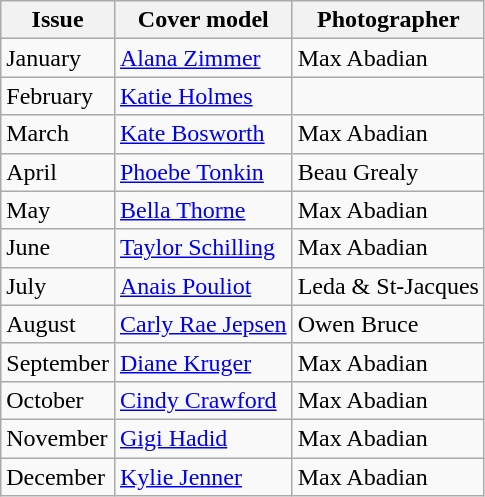<table class="sortable wikitable">
<tr>
<th>Issue</th>
<th>Cover model</th>
<th>Photographer</th>
</tr>
<tr>
<td>January</td>
<td><a href='#'>Alana Zimmer</a></td>
<td>Max Abadian</td>
</tr>
<tr>
<td>February</td>
<td><a href='#'>Katie Holmes</a></td>
<td></td>
</tr>
<tr>
<td>March</td>
<td><a href='#'>Kate Bosworth</a></td>
<td>Max Abadian</td>
</tr>
<tr>
<td>April</td>
<td><a href='#'>Phoebe Tonkin</a></td>
<td>Beau Grealy</td>
</tr>
<tr>
<td>May</td>
<td><a href='#'>Bella Thorne</a></td>
<td>Max Abadian</td>
</tr>
<tr>
<td>June</td>
<td><a href='#'>Taylor Schilling</a></td>
<td>Max Abadian</td>
</tr>
<tr>
<td>July</td>
<td><a href='#'>Anais Pouliot</a></td>
<td>Leda & St-Jacques</td>
</tr>
<tr>
<td>August</td>
<td><a href='#'>Carly Rae Jepsen</a></td>
<td>Owen Bruce</td>
</tr>
<tr>
<td>September</td>
<td><a href='#'>Diane Kruger</a></td>
<td>Max Abadian</td>
</tr>
<tr>
<td>October</td>
<td><a href='#'>Cindy Crawford</a></td>
<td>Max Abadian</td>
</tr>
<tr>
<td>November</td>
<td><a href='#'>Gigi Hadid</a></td>
<td>Max Abadian</td>
</tr>
<tr>
<td>December</td>
<td><a href='#'>Kylie Jenner</a></td>
<td>Max Abadian</td>
</tr>
</table>
